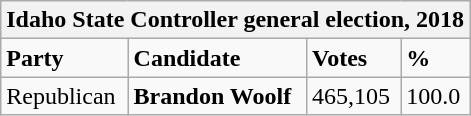<table class="wikitable">
<tr>
<th colspan="4">Idaho State Controller general election, 2018</th>
</tr>
<tr>
<td><strong>Party</strong></td>
<td><strong>Candidate</strong></td>
<td><strong>Votes</strong></td>
<td><strong>%</strong></td>
</tr>
<tr>
<td>Republican</td>
<td><strong>Brandon Woolf</strong></td>
<td>465,105</td>
<td>100.0</td>
</tr>
</table>
